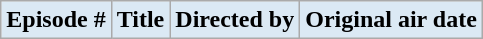<table class="wikitable plainrowheaders" >
<tr>
<th style="background:#dbe9f4; color:#000; text-align:center;">Episode #</th>
<th ! style="background:#dbe9f4; color:#000; text-align:center;">Title</th>
<th ! style="background:#dbe9f4; color:#000; text-align:center;">Directed by</th>
<th ! style="background:#dbe9f4; color:#000; text-align:center;">Original air date<br>


</th>
</tr>
</table>
